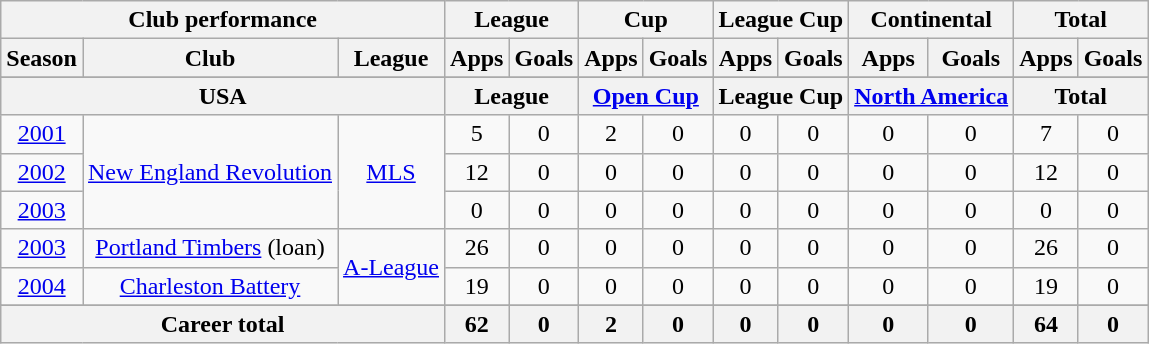<table class="wikitable" style="text-align:center">
<tr>
<th colspan=3>Club performance</th>
<th colspan=2>League</th>
<th colspan=2>Cup</th>
<th colspan=2>League Cup</th>
<th colspan=2>Continental</th>
<th colspan=2>Total</th>
</tr>
<tr>
<th>Season</th>
<th>Club</th>
<th>League</th>
<th>Apps</th>
<th>Goals</th>
<th>Apps</th>
<th>Goals</th>
<th>Apps</th>
<th>Goals</th>
<th>Apps</th>
<th>Goals</th>
<th>Apps</th>
<th>Goals</th>
</tr>
<tr>
</tr>
<tr>
<th colspan=3>USA</th>
<th colspan=2>League</th>
<th colspan=2><a href='#'>Open Cup</a></th>
<th colspan=2>League Cup</th>
<th colspan=2><a href='#'>North America</a></th>
<th colspan=2>Total</th>
</tr>
<tr>
<td><a href='#'>2001</a></td>
<td rowspan="3"><a href='#'>New England Revolution</a></td>
<td rowspan="3"><a href='#'>MLS</a></td>
<td>5</td>
<td>0</td>
<td>2</td>
<td>0</td>
<td>0</td>
<td>0</td>
<td>0</td>
<td>0</td>
<td>7</td>
<td>0</td>
</tr>
<tr>
<td><a href='#'>2002</a></td>
<td>12</td>
<td>0</td>
<td>0</td>
<td>0</td>
<td>0</td>
<td>0</td>
<td>0</td>
<td>0</td>
<td>12</td>
<td>0</td>
</tr>
<tr>
<td><a href='#'>2003</a></td>
<td>0</td>
<td>0</td>
<td>0</td>
<td>0</td>
<td>0</td>
<td>0</td>
<td>0</td>
<td>0</td>
<td>0</td>
<td>0</td>
</tr>
<tr>
<td><a href='#'>2003</a></td>
<td><a href='#'>Portland Timbers</a> (loan)</td>
<td rowspan="2"><a href='#'>A-League</a></td>
<td>26</td>
<td>0</td>
<td>0</td>
<td>0</td>
<td>0</td>
<td>0</td>
<td>0</td>
<td>0</td>
<td>26</td>
<td>0</td>
</tr>
<tr>
<td><a href='#'>2004</a></td>
<td><a href='#'>Charleston Battery</a></td>
<td>19</td>
<td>0</td>
<td>0</td>
<td>0</td>
<td>0</td>
<td>0</td>
<td>0</td>
<td>0</td>
<td>19</td>
<td>0</td>
</tr>
<tr>
</tr>
<tr>
<th colspan=3>Career total</th>
<th>62</th>
<th>0</th>
<th>2</th>
<th>0</th>
<th>0</th>
<th>0</th>
<th>0</th>
<th>0</th>
<th>64</th>
<th>0</th>
</tr>
</table>
